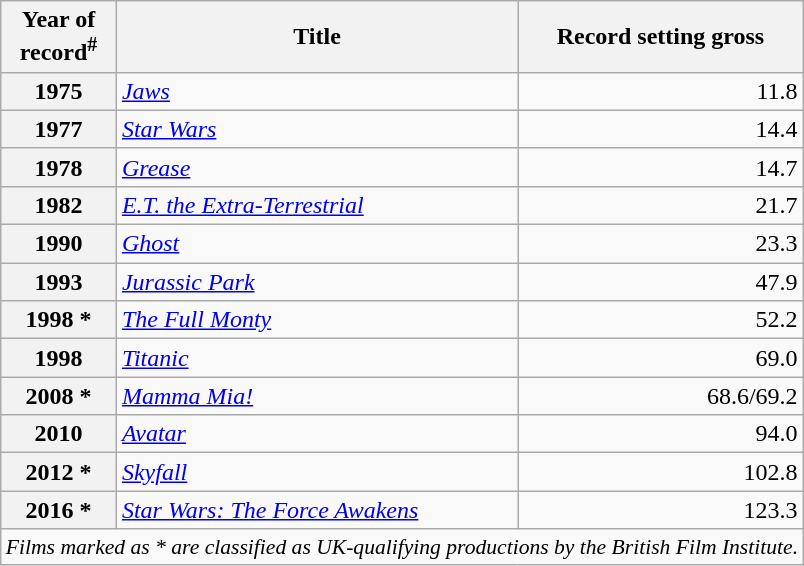<table class="wikitable plainrowheaders">
<tr>
<th scope="col">Year of<br>record<sup>#</sup></th>
<th scope="col">Title</th>
<th scope="col">Record setting gross<br></th>
</tr>
<tr>
<th scope="row">1975</th>
<td><em><a href='#'>Jaws</a></em></td>
<td style="text-align:right;">11.8</td>
</tr>
<tr>
<th scope="row">1977</th>
<td><em><a href='#'>Star Wars</a></em></td>
<td style="text-align:right;">14.4</td>
</tr>
<tr>
<th scope="row">1978</th>
<td><em><a href='#'>Grease</a></em></td>
<td style="text-align:right;">14.7</td>
</tr>
<tr>
<th scope="row">1982</th>
<td><em><a href='#'>E.T. the Extra-Terrestrial</a></em></td>
<td style="text-align:right;">21.7</td>
</tr>
<tr>
<th scope="row">1990</th>
<td><em><a href='#'>Ghost</a></em></td>
<td align="right">23.3</td>
</tr>
<tr>
<th scope="row">1993</th>
<td><em><a href='#'>Jurassic Park</a></em></td>
<td align="right">47.9</td>
</tr>
<tr>
<th scope="row">1998 *</th>
<td><em><a href='#'>The Full Monty</a></em></td>
<td align="right">52.2</td>
</tr>
<tr>
<th scope="row">1998</th>
<td><em><a href='#'>Titanic</a></em></td>
<td style="text-align:right;">69.0</td>
</tr>
<tr>
<th scope="row">2008 *</th>
<td><em><a href='#'>Mamma Mia!</a></em></td>
<td style="text-align:right;">68.6/69.2</td>
</tr>
<tr>
<th scope="row">2010</th>
<td><em><a href='#'>Avatar</a></em></td>
<td style="text-align:right;">94.0</td>
</tr>
<tr>
<th scope="row">2012 *</th>
<td><em><a href='#'>Skyfall</a></em></td>
<td style="text-align:right;">102.8</td>
</tr>
<tr>
<th scope="row">2016 *</th>
<td><em><a href='#'>Star Wars: The Force Awakens</a></em></td>
<td style="text-align:right;">123.3</td>
</tr>
<tr class="sortbottom" style="text-align:center; font-size:90%">
<td colspan="4"><em>Films marked as * are classified as UK-qualifying productions by the British Film Institute.</em><br></td>
</tr>
</table>
